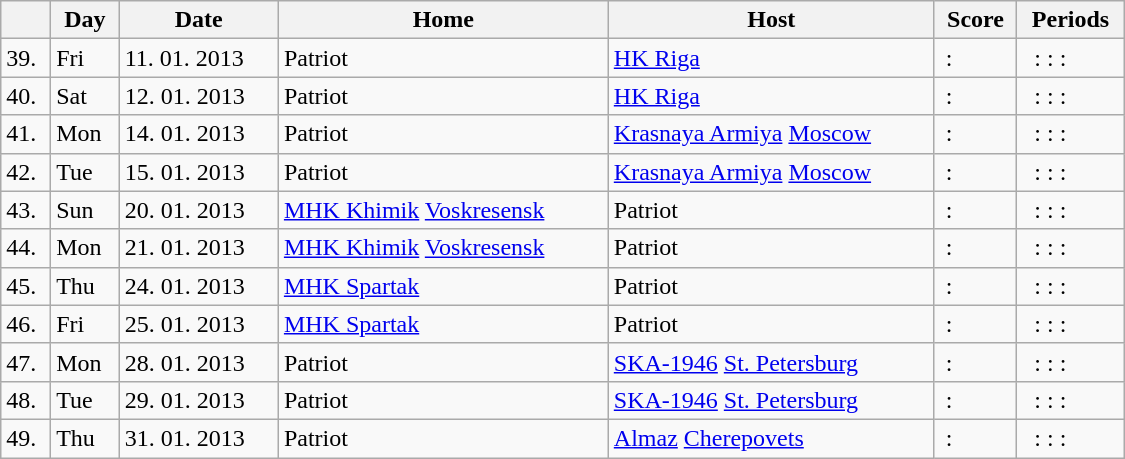<table class="wikitable" width="750" style="font-size:100%;">
<tr>
<th></th>
<th>Day</th>
<th>Date</th>
<th>Home</th>
<th>Host</th>
<th>Score</th>
<th>Periods</th>
</tr>
<tr>
<td>39.</td>
<td>Fri</td>
<td>11. 01. 2013</td>
<td> Patriot</td>
<td> <a href='#'>HK Riga</a></td>
<td> :</td>
<td>  :  :  :</td>
</tr>
<tr>
<td>40.</td>
<td>Sat</td>
<td>12. 01. 2013</td>
<td> Patriot</td>
<td> <a href='#'>HK Riga</a></td>
<td> :</td>
<td>  :  :  :</td>
</tr>
<tr>
<td>41.</td>
<td>Mon</td>
<td>14. 01. 2013</td>
<td> Patriot</td>
<td> <a href='#'>Krasnaya Armiya</a> <a href='#'>Moscow</a></td>
<td> :</td>
<td>  :  :  :</td>
</tr>
<tr>
<td>42.</td>
<td>Tue</td>
<td>15. 01. 2013</td>
<td> Patriot</td>
<td> <a href='#'>Krasnaya Armiya</a> <a href='#'>Moscow</a></td>
<td> :</td>
<td>  :  :  :</td>
</tr>
<tr>
<td>43.</td>
<td>Sun</td>
<td>20. 01. 2013</td>
<td> <a href='#'>MHK Khimik</a> <a href='#'>Voskresensk</a></td>
<td> Patriot</td>
<td> :</td>
<td>  :  :  :</td>
</tr>
<tr>
<td>44.</td>
<td>Mon</td>
<td>21. 01. 2013</td>
<td> <a href='#'>MHK Khimik</a> <a href='#'>Voskresensk</a></td>
<td> Patriot</td>
<td> :</td>
<td>  :  :  :</td>
</tr>
<tr>
<td>45.</td>
<td>Thu</td>
<td>24. 01. 2013</td>
<td> <a href='#'>MHK Spartak</a></td>
<td> Patriot</td>
<td> :</td>
<td>  :  :  :</td>
</tr>
<tr>
<td>46.</td>
<td>Fri</td>
<td>25. 01. 2013</td>
<td> <a href='#'>MHK Spartak</a></td>
<td> Patriot</td>
<td> :</td>
<td>  :  :  :</td>
</tr>
<tr>
<td>47.</td>
<td>Mon</td>
<td>28. 01. 2013</td>
<td> Patriot</td>
<td> <a href='#'>SKA-1946</a> <a href='#'>St. Petersburg</a></td>
<td> :</td>
<td>  :  :  :</td>
</tr>
<tr>
<td>48.</td>
<td>Tue</td>
<td>29. 01. 2013</td>
<td> Patriot</td>
<td> <a href='#'>SKA-1946</a> <a href='#'>St. Petersburg</a></td>
<td> :</td>
<td>  :  :  :</td>
</tr>
<tr>
<td>49.</td>
<td>Thu</td>
<td>31. 01. 2013</td>
<td> Patriot</td>
<td> <a href='#'>Almaz</a> <a href='#'>Cherepovets</a></td>
<td> :</td>
<td>  :  :  :</td>
</tr>
</table>
